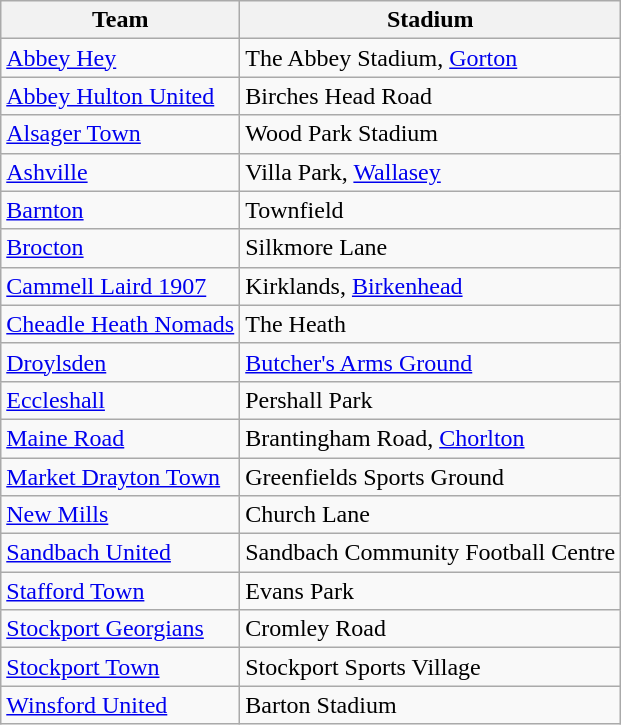<table class="wikitable">
<tr>
<th>Team</th>
<th>Stadium</th>
</tr>
<tr>
<td><a href='#'>Abbey Hey</a></td>
<td>The Abbey Stadium, <a href='#'>Gorton</a></td>
</tr>
<tr>
<td><a href='#'>Abbey Hulton United</a></td>
<td>Birches Head Road</td>
</tr>
<tr>
<td><a href='#'>Alsager Town</a></td>
<td>Wood Park Stadium</td>
</tr>
<tr>
<td><a href='#'>Ashville</a></td>
<td>Villa Park, <a href='#'>Wallasey</a></td>
</tr>
<tr>
<td><a href='#'>Barnton</a></td>
<td>Townfield</td>
</tr>
<tr>
<td><a href='#'>Brocton</a></td>
<td>Silkmore Lane</td>
</tr>
<tr>
<td><a href='#'>Cammell Laird 1907</a></td>
<td>Kirklands, <a href='#'>Birkenhead</a></td>
</tr>
<tr>
<td><a href='#'>Cheadle Heath Nomads</a></td>
<td>The Heath</td>
</tr>
<tr>
<td><a href='#'>Droylsden</a></td>
<td><a href='#'>Butcher's Arms Ground</a></td>
</tr>
<tr>
<td><a href='#'>Eccleshall</a></td>
<td>Pershall Park</td>
</tr>
<tr>
<td><a href='#'>Maine Road</a></td>
<td>Brantingham Road, <a href='#'>Chorlton</a></td>
</tr>
<tr>
<td><a href='#'>Market Drayton Town</a></td>
<td>Greenfields Sports Ground</td>
</tr>
<tr>
<td><a href='#'>New Mills</a></td>
<td>Church Lane</td>
</tr>
<tr>
<td><a href='#'>Sandbach United</a></td>
<td>Sandbach Community Football Centre</td>
</tr>
<tr>
<td><a href='#'>Stafford Town</a></td>
<td>Evans Park</td>
</tr>
<tr>
<td><a href='#'>Stockport Georgians</a></td>
<td>Cromley Road</td>
</tr>
<tr>
<td><a href='#'>Stockport Town</a></td>
<td>Stockport Sports Village</td>
</tr>
<tr>
<td><a href='#'>Winsford United</a></td>
<td>Barton Stadium</td>
</tr>
</table>
